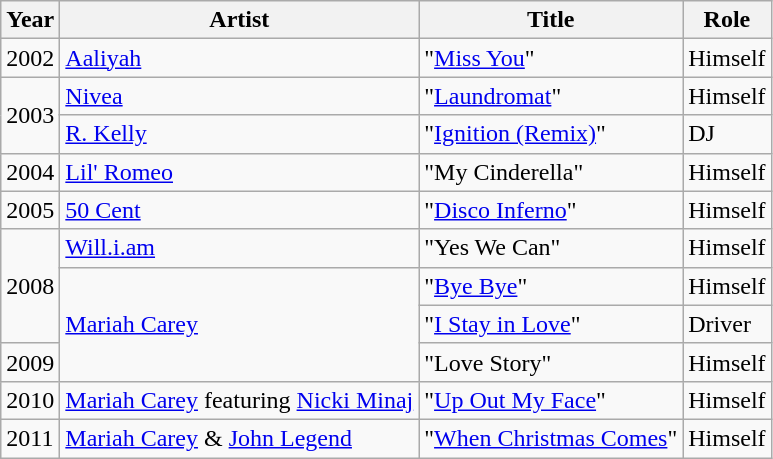<table class="wikitable sortable">
<tr>
<th>Year</th>
<th>Artist</th>
<th>Title</th>
<th>Role</th>
</tr>
<tr>
<td>2002</td>
<td><a href='#'>Aaliyah</a></td>
<td>"<a href='#'>Miss You</a>"</td>
<td>Himself</td>
</tr>
<tr>
<td rowspan="2">2003</td>
<td><a href='#'>Nivea</a></td>
<td>"<a href='#'>Laundromat</a>"</td>
<td>Himself</td>
</tr>
<tr>
<td><a href='#'>R. Kelly</a></td>
<td>"<a href='#'>Ignition (Remix)</a>"</td>
<td>DJ</td>
</tr>
<tr>
<td>2004</td>
<td><a href='#'>Lil' Romeo</a></td>
<td>"My Cinderella"</td>
<td>Himself</td>
</tr>
<tr>
<td>2005</td>
<td><a href='#'>50 Cent</a></td>
<td>"<a href='#'>Disco Inferno</a>"</td>
<td>Himself</td>
</tr>
<tr>
<td rowspan="3">2008</td>
<td><a href='#'>Will.i.am</a></td>
<td>"Yes We Can"</td>
<td>Himself</td>
</tr>
<tr>
<td rowspan="3"><a href='#'>Mariah Carey</a></td>
<td>"<a href='#'>Bye Bye</a>"</td>
<td>Himself</td>
</tr>
<tr>
<td>"<a href='#'>I Stay in Love</a>"</td>
<td>Driver</td>
</tr>
<tr>
<td>2009</td>
<td>"Love Story"</td>
<td>Himself</td>
</tr>
<tr>
<td>2010</td>
<td><a href='#'>Mariah Carey</a> featuring <a href='#'>Nicki Minaj</a></td>
<td>"<a href='#'>Up Out My Face</a>"</td>
<td>Himself</td>
</tr>
<tr>
<td>2011</td>
<td><a href='#'>Mariah Carey</a> & <a href='#'>John Legend</a></td>
<td>"<a href='#'>When Christmas Comes</a>"</td>
<td>Himself</td>
</tr>
</table>
